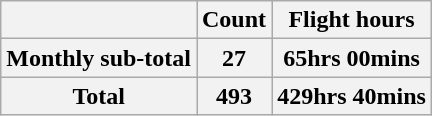<table class="wikitable">
<tr>
<th></th>
<th>Count</th>
<th>Flight hours</th>
</tr>
<tr>
<th>Monthly sub-total</th>
<th>27</th>
<th>65hrs 00mins</th>
</tr>
<tr>
<th>Total</th>
<th>493</th>
<th>429hrs 40mins</th>
</tr>
</table>
